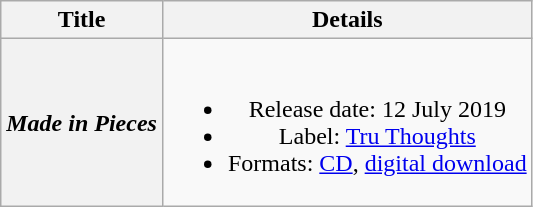<table class="wikitable plainrowheaders" style="text-align:center;">
<tr>
<th scope="col">Title</th>
<th scope="col">Details</th>
</tr>
<tr>
<th scope="row"><em>Made in Pieces</em></th>
<td><br><ul><li>Release date: 12 July 2019</li><li>Label: <a href='#'>Tru Thoughts</a></li><li>Formats: <a href='#'>CD</a>, <a href='#'>digital download</a></li></ul></td>
</tr>
</table>
